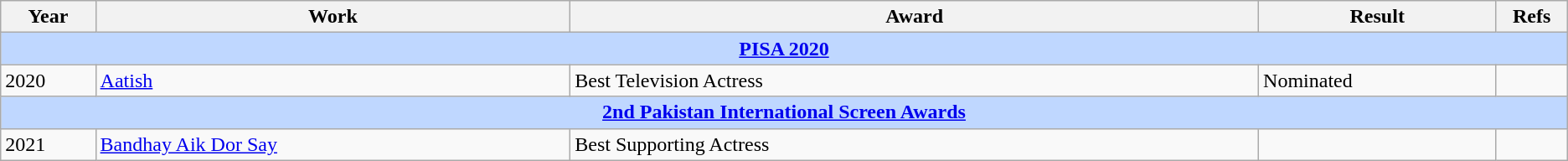<table class="wikitable sortable plainrowheaders">
<tr>
<th width=4%>Year</th>
<th width=20%>Work</th>
<th width=29%>Award</th>
<th width=10%>Result</th>
<th width=3%>Refs</th>
</tr>
<tr>
<th style="background:#bfd7ff;" colspan="5"><a href='#'>PISA 2020</a></th>
</tr>
<tr>
<td>2020</td>
<td><a href='#'>Aatish</a></td>
<td>Best Television Actress</td>
<td>Nominated</td>
<td></td>
</tr>
<tr>
<th style="background:#bfd7ff;" colspan="5"><a href='#'>2nd Pakistan International Screen Awards</a></th>
</tr>
<tr>
<td>2021</td>
<td><a href='#'>Bandhay Aik Dor Say</a></td>
<td>Best Supporting Actress</td>
<td></td>
<td></td>
</tr>
</table>
